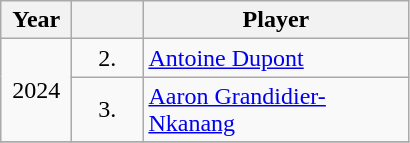<table class="wikitable">
<tr>
<th width=40>Year</th>
<th width=40></th>
<th width=170>Player</th>
</tr>
<tr>
<td align=center rowspan=2>2024</td>
<td align=center>2.</td>
<td><a href='#'>Antoine Dupont</a></td>
</tr>
<tr>
<td align=center>3.</td>
<td><a href='#'>Aaron Grandidier-Nkanang</a></td>
</tr>
<tr>
</tr>
</table>
